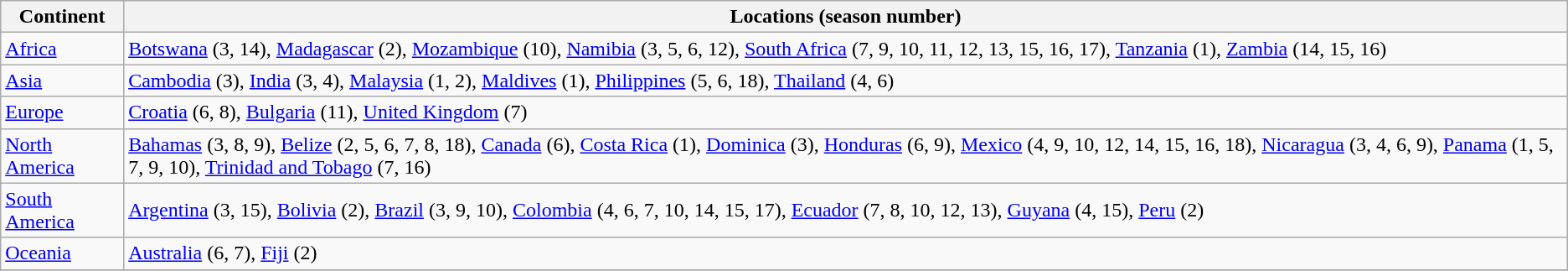<table class="wikitable">
<tr>
<th>Continent</th>
<th>Locations (season number)</th>
</tr>
<tr>
<td><a href='#'>Africa</a></td>
<td> <a href='#'>Botswana</a> (3, 14),  <a href='#'>Madagascar</a> (2),  <a href='#'>Mozambique</a> (10),  <a href='#'>Namibia</a> (3, 5, 6, 12),  <a href='#'>South Africa</a> (7, 9, 10, 11, 12, 13, 15, 16, 17),  <a href='#'>Tanzania</a> (1),  <a href='#'>Zambia</a> (14, 15, 16)</td>
</tr>
<tr>
<td><a href='#'>Asia</a></td>
<td> <a href='#'>Cambodia</a> (3),  <a href='#'>India</a> (3, 4),  <a href='#'>Malaysia</a> (1, 2),  <a href='#'>Maldives</a> (1),  <a href='#'>Philippines</a> (5, 6, 18),  <a href='#'>Thailand</a> (4, 6)</td>
</tr>
<tr>
<td><a href='#'>Europe</a></td>
<td> <a href='#'>Croatia</a> (6, 8),  <a href='#'>Bulgaria</a> (11),  <a href='#'>United Kingdom</a> (7)</td>
</tr>
<tr>
<td><a href='#'>North America</a></td>
<td> <a href='#'>Bahamas</a> (3, 8, 9),  <a href='#'>Belize</a> (2, 5, 6, 7, 8, 18),  <a href='#'>Canada</a> (6),  <a href='#'>Costa Rica</a> (1),  <a href='#'>Dominica</a> (3),  <a href='#'>Honduras</a> (6, 9),  <a href='#'>Mexico</a> (4, 9, 10, 12, 14, 15, 16, 18),  <a href='#'>Nicaragua</a> (3, 4, 6, 9),  <a href='#'>Panama</a> (1, 5, 7, 9, 10),  <a href='#'>Trinidad and Tobago</a> (7, 16)</td>
</tr>
<tr>
<td><a href='#'>South America</a></td>
<td> <a href='#'>Argentina</a> (3, 15),  <a href='#'>Bolivia</a> (2),  <a href='#'>Brazil</a> (3, 9, 10),  <a href='#'>Colombia</a> (4, 6, 7, 10, 14, 15, 17),  <a href='#'>Ecuador</a> (7, 8, 10, 12, 13),  <a href='#'>Guyana</a> (4, 15),  <a href='#'>Peru</a> (2)</td>
</tr>
<tr>
<td><a href='#'>Oceania</a></td>
<td> <a href='#'>Australia</a> (6, 7),  <a href='#'>Fiji</a> (2)</td>
</tr>
<tr>
</tr>
</table>
